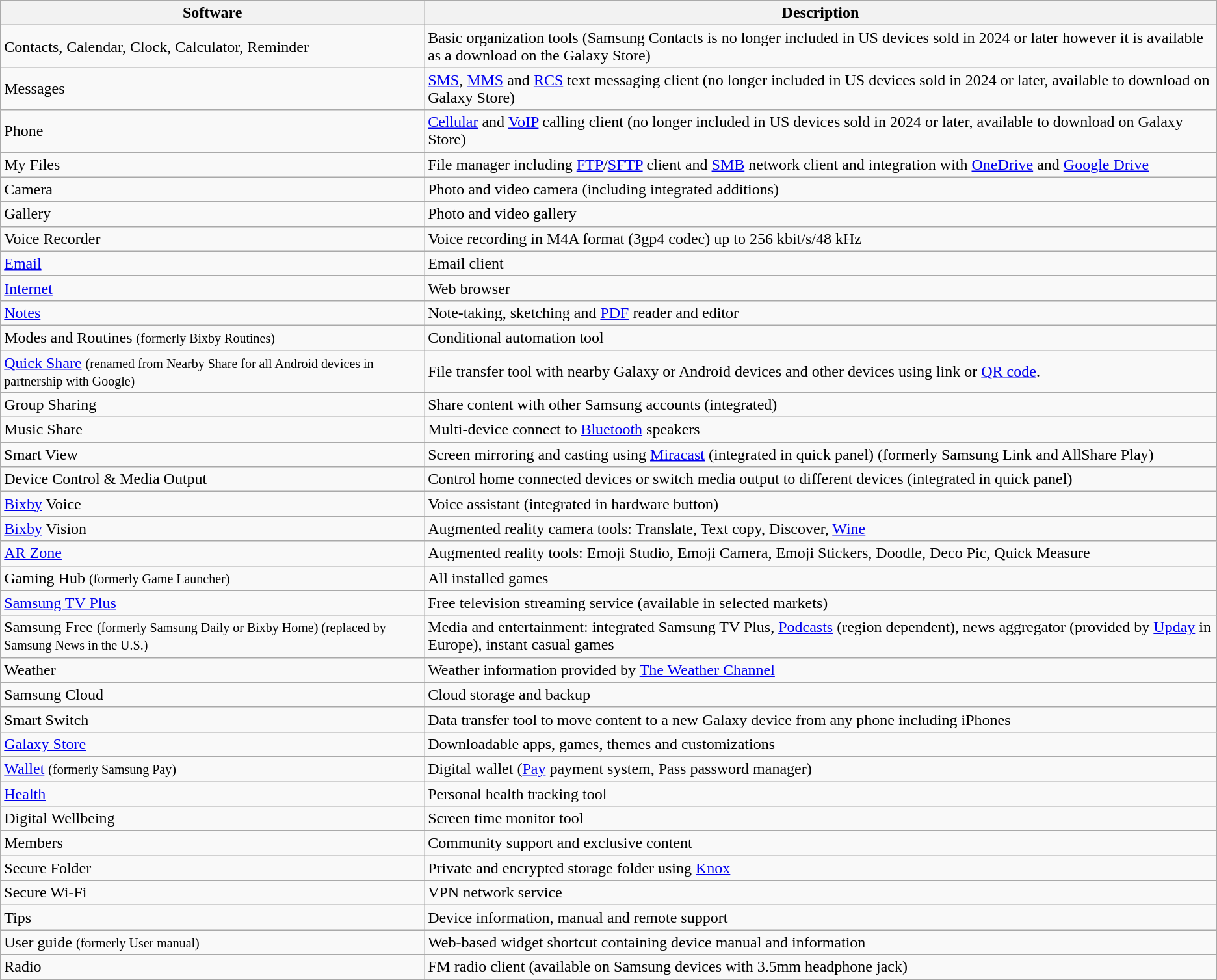<table class="wikitable">
<tr>
<th>Software</th>
<th>Description</th>
</tr>
<tr>
<td>Contacts, Calendar, Clock, Calculator, Reminder</td>
<td>Basic organization tools (Samsung Contacts is no longer included in US devices sold in 2024 or later however it is available as a download on the Galaxy Store)</td>
</tr>
<tr>
<td>Messages</td>
<td><a href='#'>SMS</a>, <a href='#'>MMS</a> and <a href='#'>RCS</a> text messaging client (no longer included in US devices sold in 2024 or later, available to download on Galaxy Store)</td>
</tr>
<tr>
<td>Phone</td>
<td><a href='#'>Cellular</a> and <a href='#'>VoIP</a> calling client (no longer included in US devices sold in 2024 or later, available to download on Galaxy Store)</td>
</tr>
<tr>
<td>My Files</td>
<td>File manager including <a href='#'>FTP</a>/<a href='#'>SFTP</a> client and <a href='#'>SMB</a> network client and integration with <a href='#'>OneDrive</a> and <a href='#'>Google Drive</a></td>
</tr>
<tr>
<td>Camera</td>
<td>Photo and video camera (including integrated additions)</td>
</tr>
<tr>
<td>Gallery</td>
<td>Photo and video gallery</td>
</tr>
<tr>
<td>Voice Recorder</td>
<td>Voice recording in M4A format (3gp4 codec) up to 256 kbit/s/48 kHz</td>
</tr>
<tr>
<td><a href='#'>Email</a></td>
<td>Email client</td>
</tr>
<tr>
<td><a href='#'>Internet</a></td>
<td>Web browser</td>
</tr>
<tr>
<td><a href='#'>Notes</a></td>
<td>Note-taking, sketching and <a href='#'>PDF</a> reader and editor</td>
</tr>
<tr>
<td>Modes and Routines <small>(formerly Bixby Routines)</small></td>
<td>Conditional automation tool</td>
</tr>
<tr>
<td><a href='#'>Quick Share</a> <small>(renamed from Nearby Share for all Android devices in partnership with Google)</small></td>
<td>File transfer tool with nearby Galaxy or Android devices and other devices using link or <a href='#'>QR code</a>.</td>
</tr>
<tr>
<td>Group Sharing</td>
<td>Share content with other Samsung accounts (integrated)</td>
</tr>
<tr>
<td>Music Share</td>
<td>Multi-device connect to <a href='#'>Bluetooth</a> speakers</td>
</tr>
<tr>
<td>Smart View</td>
<td>Screen mirroring and casting using <a href='#'>Miracast</a> (integrated in quick panel) (formerly Samsung Link and AllShare Play)</td>
</tr>
<tr>
<td>Device Control & Media Output</td>
<td>Control home connected devices or switch media output to different devices (integrated in quick panel)</td>
</tr>
<tr>
<td><a href='#'>Bixby</a> Voice</td>
<td>Voice assistant (integrated in hardware button)</td>
</tr>
<tr>
<td><a href='#'>Bixby</a> Vision</td>
<td>Augmented reality camera tools: Translate, Text copy, Discover, <a href='#'>Wine</a></td>
</tr>
<tr>
<td><a href='#'>AR Zone</a></td>
<td>Augmented reality tools: Emoji Studio, Emoji Camera, Emoji Stickers, Doodle, Deco Pic, Quick Measure</td>
</tr>
<tr>
<td>Gaming Hub <small>(formerly Game Launcher)</small></td>
<td>All installed games</td>
</tr>
<tr>
<td><a href='#'>Samsung TV Plus</a></td>
<td>Free television streaming service (available in selected markets)</td>
</tr>
<tr>
<td>Samsung Free <small>(formerly Samsung Daily or Bixby Home) (replaced by Samsung News in the U.S.</small><small>)</small></td>
<td>Media and entertainment: integrated Samsung TV Plus, <a href='#'>Podcasts</a> (region dependent), news aggregator (provided by <a href='#'>Upday</a> in Europe), instant casual games</td>
</tr>
<tr>
<td>Weather</td>
<td>Weather information provided by <a href='#'>The Weather Channel</a></td>
</tr>
<tr>
<td>Samsung Cloud</td>
<td>Cloud storage and backup</td>
</tr>
<tr>
<td>Smart Switch</td>
<td>Data transfer tool to move content to a new Galaxy device from any phone including iPhones</td>
</tr>
<tr>
<td><a href='#'>Galaxy Store</a></td>
<td>Downloadable apps, games, themes and customizations</td>
</tr>
<tr>
<td><a href='#'>Wallet</a> <small>(formerly Samsung Pay)</small></td>
<td>Digital wallet (<a href='#'>Pay</a> payment system, Pass password manager)</td>
</tr>
<tr>
<td><a href='#'>Health</a></td>
<td>Personal health tracking tool</td>
</tr>
<tr>
<td>Digital Wellbeing</td>
<td>Screen time monitor tool</td>
</tr>
<tr>
<td>Members</td>
<td>Community support and exclusive content</td>
</tr>
<tr>
<td>Secure Folder</td>
<td>Private and encrypted storage folder using <a href='#'>Knox</a></td>
</tr>
<tr>
<td>Secure Wi-Fi</td>
<td>VPN network service</td>
</tr>
<tr>
<td>Tips</td>
<td>Device information, manual and remote support</td>
</tr>
<tr>
<td>User guide <small>(formerly User manual)</small></td>
<td>Web-based widget shortcut containing device manual and information</td>
</tr>
<tr>
<td>Radio</td>
<td>FM radio client (available on Samsung devices with 3.5mm headphone jack)</td>
</tr>
</table>
